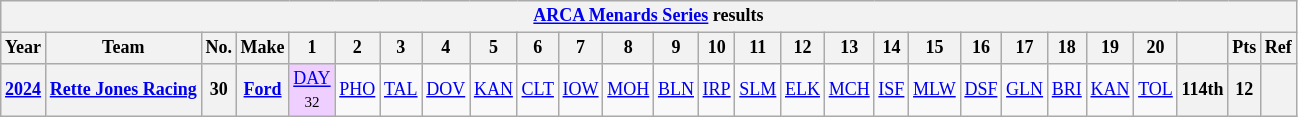<table class="wikitable" style="text-align:center; font-size:75%">
<tr>
<th colspan=27><a href='#'>ARCA Menards Series</a> results</th>
</tr>
<tr>
<th>Year</th>
<th>Team</th>
<th>No.</th>
<th>Make</th>
<th>1</th>
<th>2</th>
<th>3</th>
<th>4</th>
<th>5</th>
<th>6</th>
<th>7</th>
<th>8</th>
<th>9</th>
<th>10</th>
<th>11</th>
<th>12</th>
<th>13</th>
<th>14</th>
<th>15</th>
<th>16</th>
<th>17</th>
<th>18</th>
<th>19</th>
<th>20</th>
<th></th>
<th>Pts</th>
<th>Ref</th>
</tr>
<tr>
<th><a href='#'>2024</a></th>
<th><a href='#'>Rette Jones Racing</a></th>
<th>30</th>
<th><a href='#'>Ford</a></th>
<td style="background:#EFCFFF;"><a href='#'>DAY</a><br><small>32</small></td>
<td><a href='#'>PHO</a></td>
<td><a href='#'>TAL</a></td>
<td><a href='#'>DOV</a></td>
<td><a href='#'>KAN</a></td>
<td><a href='#'>CLT</a></td>
<td><a href='#'>IOW</a></td>
<td><a href='#'>MOH</a></td>
<td><a href='#'>BLN</a></td>
<td><a href='#'>IRP</a></td>
<td><a href='#'>SLM</a></td>
<td><a href='#'>ELK</a></td>
<td><a href='#'>MCH</a></td>
<td><a href='#'>ISF</a></td>
<td><a href='#'>MLW</a></td>
<td><a href='#'>DSF</a></td>
<td><a href='#'>GLN</a></td>
<td><a href='#'>BRI</a></td>
<td><a href='#'>KAN</a></td>
<td><a href='#'>TOL</a></td>
<th>114th</th>
<th>12</th>
<th></th>
</tr>
</table>
